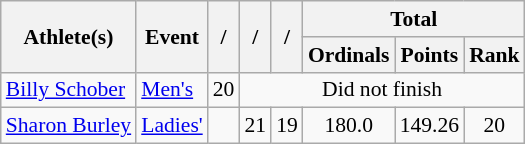<table class="wikitable" style="font-size:90%">
<tr>
<th rowspan="2">Athlete(s)</th>
<th rowspan="2">Event</th>
<th rowspan="2">/</th>
<th rowspan="2">/</th>
<th rowspan="2">/</th>
<th colspan="3">Total</th>
</tr>
<tr>
<th>Ordinals</th>
<th>Points</th>
<th>Rank</th>
</tr>
<tr align="center">
<td align="left"><a href='#'>Billy Schober</a></td>
<td align="left"><a href='#'>Men's</a></td>
<td>20</td>
<td colspan=5>Did not finish</td>
</tr>
<tr align="center">
<td align="left"><a href='#'>Sharon Burley</a></td>
<td align="left"><a href='#'>Ladies'</a></td>
<td></td>
<td>21</td>
<td>19</td>
<td>180.0</td>
<td>149.26</td>
<td>20</td>
</tr>
</table>
